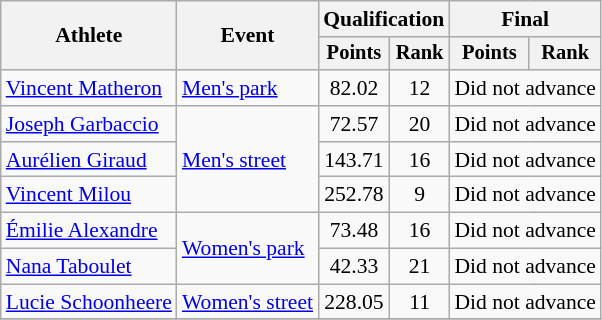<table class="wikitable" style="font-size:90%">
<tr>
<th rowspan=2>Athlete</th>
<th rowspan=2>Event</th>
<th colspan=2>Qualification</th>
<th colspan=2>Final</th>
</tr>
<tr style="font-size: 95%">
<th>Points</th>
<th>Rank</th>
<th>Points</th>
<th>Rank</th>
</tr>
<tr align=center>
<td align=left><a href='#'>Vincent Matheron</a></td>
<td align=left><a href='#'>Men's park</a></td>
<td>82.02</td>
<td>12</td>
<td colspan="2">Did not advance</td>
</tr>
<tr align=center>
<td align=left><a href='#'>Joseph Garbaccio</a></td>
<td align=left rowspan=3><a href='#'>Men's street</a></td>
<td>72.57</td>
<td>20</td>
<td colspan="2">Did not advance</td>
</tr>
<tr align=center>
<td align=left><a href='#'>Aurélien Giraud</a></td>
<td>143.71</td>
<td>16</td>
<td colspan="2">Did not advance</td>
</tr>
<tr align=center>
<td align=left><a href='#'>Vincent Milou</a></td>
<td>252.78</td>
<td>9</td>
<td colspan="2">Did not advance</td>
</tr>
<tr align=center>
<td align=left><a href='#'>Émilie Alexandre</a></td>
<td align=left rowspan=2><a href='#'>Women's park</a></td>
<td>73.48</td>
<td>16</td>
<td colspan="2">Did not advance</td>
</tr>
<tr align=center>
<td align=left><a href='#'>Nana Taboulet</a></td>
<td>42.33</td>
<td>21</td>
<td colspan="2">Did not advance</td>
</tr>
<tr align=center>
<td align=left><a href='#'>Lucie Schoonheere</a></td>
<td align=left><a href='#'>Women's street</a></td>
<td>228.05</td>
<td>11</td>
<td colspan="2">Did not advance</td>
</tr>
<tr>
</tr>
</table>
